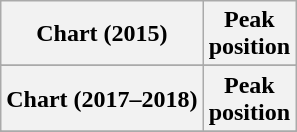<table class="wikitable plainrowheaders" style="text-align:center;">
<tr>
<th>Chart (2015)</th>
<th>Peak <br> position</th>
</tr>
<tr>
</tr>
<tr>
</tr>
<tr>
<th>Chart (2017–2018)</th>
<th>Peak <br> position</th>
</tr>
<tr>
</tr>
<tr>
</tr>
<tr>
</tr>
</table>
